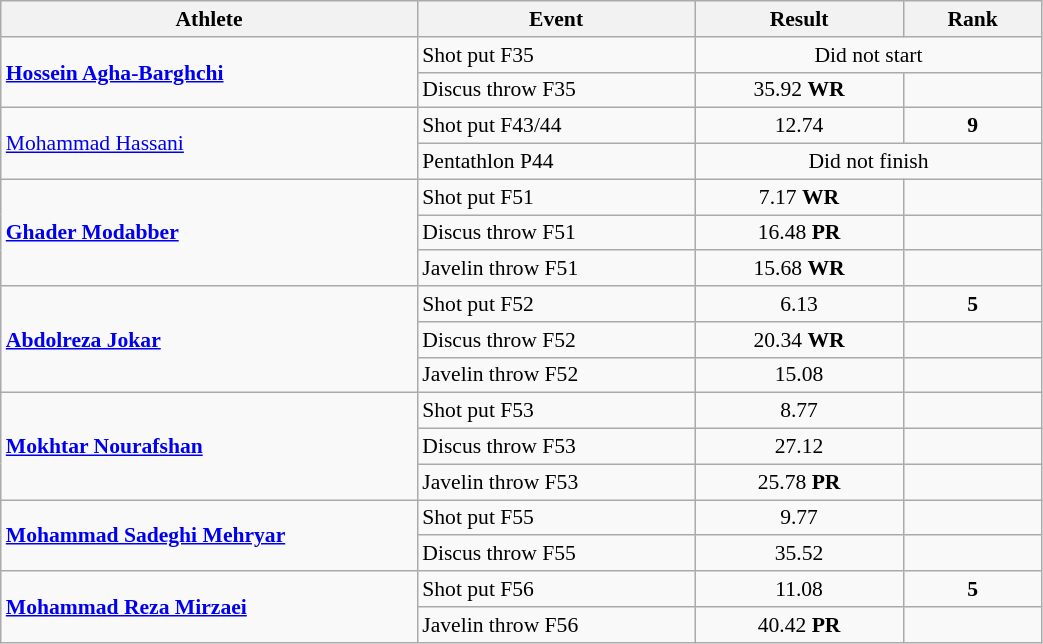<table class="wikitable" width="55%" style="text-align:center; font-size:90%">
<tr>
<th width="30%">Athlete</th>
<th width="20%">Event</th>
<th width="15%">Result</th>
<th width="10%">Rank</th>
</tr>
<tr>
<td rowspan="2" align="left"><strong><a href='#'>Hossein Agha-Barghchi</a></strong></td>
<td align="left">Shot put F35</td>
<td colspan=2 align=center>Did not start</td>
</tr>
<tr>
<td align="left">Discus throw F35</td>
<td>35.92 <strong>WR</strong></td>
<td></td>
</tr>
<tr>
<td rowspan="2" align="left"><a href='#'>Mohammad Hassani</a></td>
<td align="left">Shot put F43/44</td>
<td>12.74</td>
<td><strong>9</strong></td>
</tr>
<tr>
<td align="left">Pentathlon P44</td>
<td colspan=2 align=center>Did not finish</td>
</tr>
<tr>
<td rowspan="3" align="left"><strong><a href='#'>Ghader Modabber</a></strong></td>
<td align="left">Shot put F51</td>
<td>7.17 <strong>WR</strong></td>
<td></td>
</tr>
<tr>
<td align="left">Discus throw F51</td>
<td>16.48 <strong>PR</strong></td>
<td></td>
</tr>
<tr>
<td align="left">Javelin throw F51</td>
<td>15.68 <strong>WR</strong></td>
<td></td>
</tr>
<tr>
<td rowspan="3" align="left"><strong><a href='#'>Abdolreza Jokar</a></strong></td>
<td align="left">Shot put F52</td>
<td>6.13</td>
<td><strong>5</strong></td>
</tr>
<tr>
<td align="left">Discus throw F52</td>
<td>20.34 <strong>WR</strong></td>
<td></td>
</tr>
<tr>
<td align="left">Javelin throw F52</td>
<td>15.08</td>
<td></td>
</tr>
<tr>
<td rowspan="3" align="left"><strong><a href='#'>Mokhtar Nourafshan</a></strong></td>
<td align="left">Shot put F53</td>
<td>8.77</td>
<td></td>
</tr>
<tr>
<td align="left">Discus throw F53</td>
<td>27.12</td>
<td></td>
</tr>
<tr>
<td align="left">Javelin throw F53</td>
<td>25.78 <strong>PR</strong></td>
<td></td>
</tr>
<tr>
<td rowspan="2" align="left"><strong><a href='#'>Mohammad Sadeghi Mehryar</a></strong></td>
<td align="left">Shot put F55</td>
<td>9.77</td>
<td></td>
</tr>
<tr>
<td align="left">Discus throw F55</td>
<td>35.52</td>
<td></td>
</tr>
<tr>
<td rowspan="2" align="left"><strong><a href='#'>Mohammad Reza Mirzaei</a></strong></td>
<td align="left">Shot put F56</td>
<td>11.08</td>
<td><strong>5</strong></td>
</tr>
<tr>
<td align="left">Javelin throw F56</td>
<td>40.42 <strong>PR</strong></td>
<td></td>
</tr>
</table>
